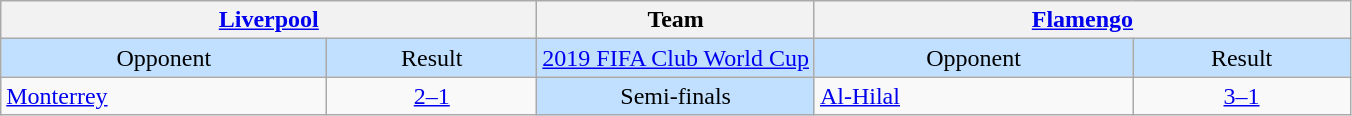<table class="wikitable">
<tr>
<th width=350 colspan=2> <a href='#'>Liverpool</a></th>
<th>Team</th>
<th width=350 colspan=2> <a href='#'>Flamengo</a></th>
</tr>
<tr style="background:#C1E0FF">
<td align=center>Opponent</td>
<td align=center>Result</td>
<td align=center><a href='#'>2019 FIFA Club World Cup</a></td>
<td align=center>Opponent</td>
<td align=center>Result</td>
</tr>
<tr>
<td> <a href='#'>Monterrey</a></td>
<td align=center><a href='#'>2–1</a></td>
<td align=center style="background:#C1E0FF">Semi-finals</td>
<td> <a href='#'>Al-Hilal</a></td>
<td align=center><a href='#'>3–1</a></td>
</tr>
</table>
